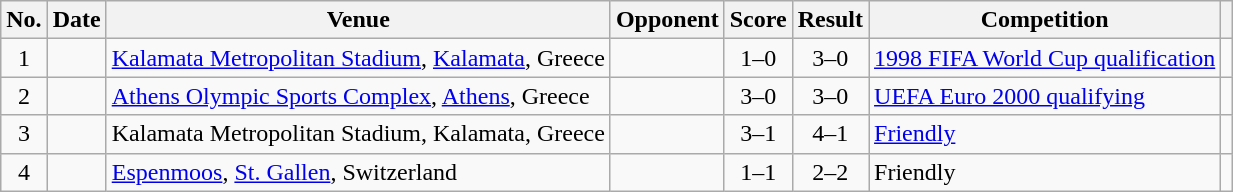<table class="wikitable sortable">
<tr>
<th scope="col">No.</th>
<th scope="col">Date</th>
<th scope="col">Venue</th>
<th scope="col">Opponent</th>
<th scope="col">Score</th>
<th scope="col">Result</th>
<th scope="col">Competition</th>
<th scope="col" class="unsortable"></th>
</tr>
<tr>
<td align="center">1</td>
<td></td>
<td><a href='#'>Kalamata Metropolitan Stadium</a>, <a href='#'>Kalamata</a>, Greece</td>
<td></td>
<td align="center">1–0</td>
<td align="center">3–0</td>
<td><a href='#'>1998 FIFA World Cup qualification</a></td>
</tr>
<tr>
<td align="center">2</td>
<td></td>
<td><a href='#'>Athens Olympic Sports Complex</a>, <a href='#'>Athens</a>, Greece</td>
<td></td>
<td align="center">3–0</td>
<td align="center">3–0</td>
<td><a href='#'>UEFA Euro 2000 qualifying</a></td>
<td></td>
</tr>
<tr>
<td align="center">3</td>
<td></td>
<td>Kalamata Metropolitan Stadium, Kalamata, Greece</td>
<td></td>
<td align="center">3–1</td>
<td align="center">4–1</td>
<td><a href='#'>Friendly</a></td>
<td></td>
</tr>
<tr>
<td align="center">4</td>
<td></td>
<td><a href='#'>Espenmoos</a>, <a href='#'>St. Gallen</a>, Switzerland</td>
<td></td>
<td align="center">1–1</td>
<td align="center">2–2</td>
<td>Friendly</td>
<td></td>
</tr>
</table>
